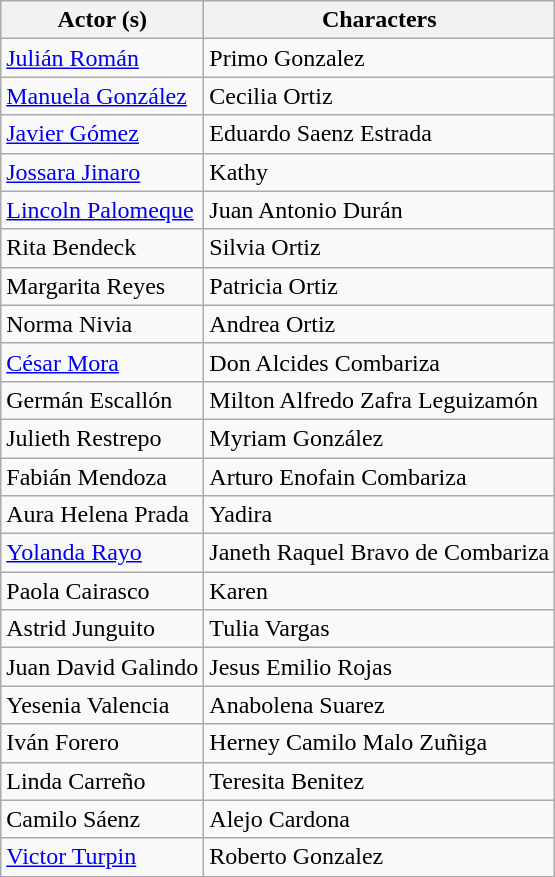<table class="wikitable">
<tr>
<th>Actor (s)</th>
<th>Characters</th>
</tr>
<tr>
<td><a href='#'>Julián Román</a></td>
<td>Primo Gonzalez</td>
</tr>
<tr>
<td><a href='#'>Manuela González</a></td>
<td>Cecilia Ortiz</td>
</tr>
<tr>
<td><a href='#'>Javier Gómez</a></td>
<td>Eduardo Saenz Estrada</td>
</tr>
<tr>
<td><a href='#'>Jossara Jinaro</a></td>
<td>Kathy</td>
</tr>
<tr>
<td><a href='#'>Lincoln Palomeque</a></td>
<td>Juan Antonio Durán</td>
</tr>
<tr>
<td>Rita Bendeck</td>
<td>Silvia Ortiz</td>
</tr>
<tr>
<td>Margarita Reyes</td>
<td>Patricia Ortiz</td>
</tr>
<tr>
<td>Norma Nivia</td>
<td>Andrea Ortiz</td>
</tr>
<tr>
<td><a href='#'>César Mora</a></td>
<td>Don Alcides Combariza</td>
</tr>
<tr>
<td>Germán Escallón</td>
<td>Milton Alfredo Zafra Leguizamón</td>
</tr>
<tr>
<td>Julieth Restrepo</td>
<td>Myriam González</td>
</tr>
<tr>
<td>Fabián Mendoza</td>
<td>Arturo Enofain Combariza</td>
</tr>
<tr>
<td>Aura Helena Prada</td>
<td>Yadira</td>
</tr>
<tr>
<td><a href='#'>Yolanda Rayo</a></td>
<td>Janeth Raquel Bravo de Combariza</td>
</tr>
<tr>
<td>Paola Cairasco</td>
<td>Karen</td>
</tr>
<tr>
<td>Astrid Junguito</td>
<td>Tulia Vargas</td>
</tr>
<tr>
<td>Juan David Galindo</td>
<td>Jesus Emilio Rojas</td>
</tr>
<tr>
<td>Yesenia Valencia</td>
<td>Anabolena Suarez</td>
</tr>
<tr>
<td>Iván Forero</td>
<td>Herney Camilo Malo Zuñiga</td>
</tr>
<tr>
<td>Linda Carreño</td>
<td>Teresita Benitez</td>
</tr>
<tr>
<td>Camilo Sáenz</td>
<td>Alejo Cardona</td>
</tr>
<tr>
<td><a href='#'>Victor Turpin</a></td>
<td>Roberto Gonzalez</td>
</tr>
</table>
